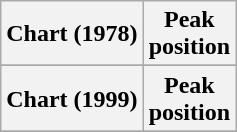<table class="wikitable sortable">
<tr>
<th align="left">Chart (1978)</th>
<th align="center">Peak<br>position</th>
</tr>
<tr>
</tr>
<tr>
<th align="left">Chart (1999)</th>
<th align="center">Peak<br>position</th>
</tr>
<tr>
</tr>
<tr>
</tr>
<tr>
</tr>
</table>
